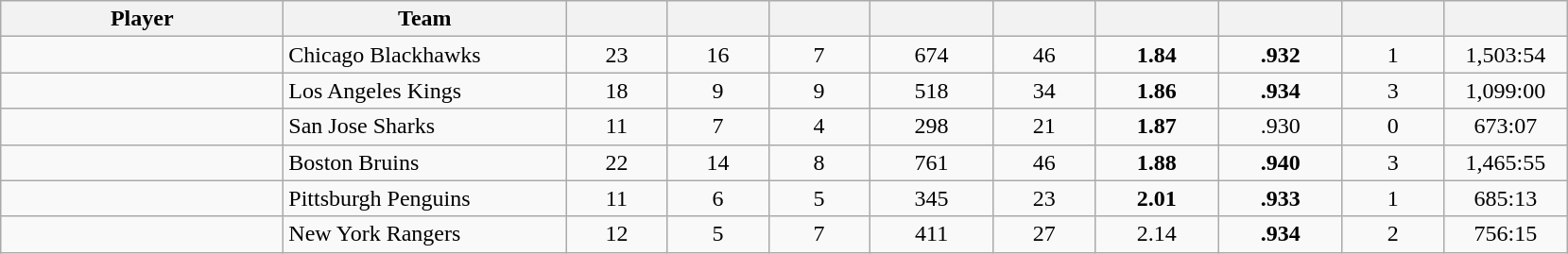<table style="padding:3px; border-spacing:0; text-align:center;" class="wikitable sortable">
<tr>
<th style="width:12em">Player</th>
<th style="width:12em">Team</th>
<th style="width:4em"></th>
<th style="width:4em"></th>
<th style="width:4em"></th>
<th style="width:5em"></th>
<th style="width:4em"></th>
<th style="width:5em"></th>
<th style="width:5em"></th>
<th style="width:4em"></th>
<th style="width:5em"></th>
</tr>
<tr>
<td align=left></td>
<td align=left>Chicago Blackhawks</td>
<td>23</td>
<td>16</td>
<td>7</td>
<td>674</td>
<td>46</td>
<td><strong>1.84</strong></td>
<td><strong>.932</strong></td>
<td>1</td>
<td>1,503:54</td>
</tr>
<tr>
<td align=left></td>
<td align=left>Los Angeles Kings</td>
<td>18</td>
<td>9</td>
<td>9</td>
<td>518</td>
<td>34</td>
<td><strong>1.86</strong></td>
<td><strong>.934</strong></td>
<td>3</td>
<td>1,099:00</td>
</tr>
<tr>
<td align=left></td>
<td align=left>San Jose Sharks</td>
<td>11</td>
<td>7</td>
<td>4</td>
<td>298</td>
<td>21</td>
<td><strong>1.87</strong></td>
<td>.930</td>
<td>0</td>
<td>673:07</td>
</tr>
<tr>
<td align=left></td>
<td align=left>Boston Bruins</td>
<td>22</td>
<td>14</td>
<td>8</td>
<td>761</td>
<td>46</td>
<td><strong>1.88</strong></td>
<td><strong>.940</strong></td>
<td>3</td>
<td>1,465:55</td>
</tr>
<tr>
<td align=left></td>
<td align=left>Pittsburgh Penguins</td>
<td>11</td>
<td>6</td>
<td>5</td>
<td>345</td>
<td>23</td>
<td><strong>2.01</strong></td>
<td><strong>.933</strong></td>
<td>1</td>
<td>685:13</td>
</tr>
<tr>
<td align=left></td>
<td align=left>New York Rangers</td>
<td>12</td>
<td>5</td>
<td>7</td>
<td>411</td>
<td>27</td>
<td>2.14</td>
<td><strong>.934</strong></td>
<td>2</td>
<td>756:15</td>
</tr>
</table>
